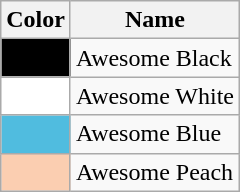<table class="wikitable">
<tr>
<th>Color</th>
<th>Name</th>
</tr>
<tr>
<td bgcolor="000000"></td>
<td>Awesome Black</td>
</tr>
<tr>
<td bgcolor="White"></td>
<td>Awesome White</td>
</tr>
<tr>
<td bgcolor="50BCDF"></td>
<td>Awesome Blue</td>
</tr>
<tr>
<td bgcolor="FBCEB1"></td>
<td>Awesome Peach</td>
</tr>
</table>
